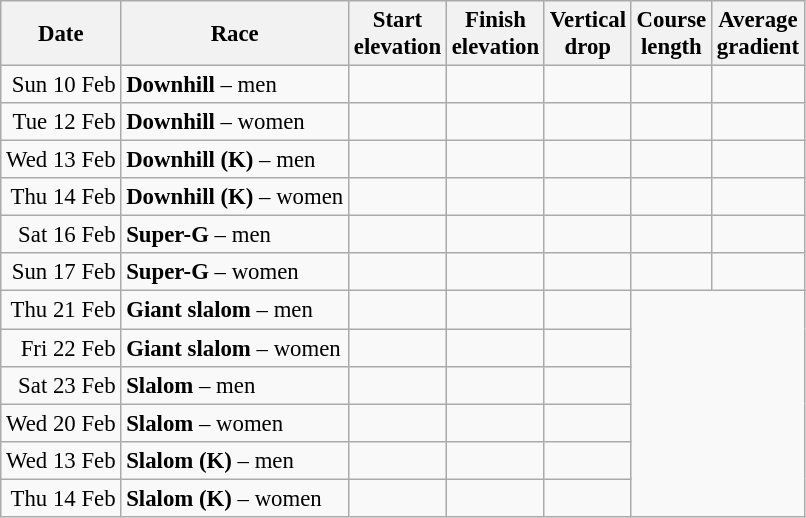<table class="wikitable" style="text-align:right; font-size:95%;">
<tr>
<th>Date</th>
<th>Race</th>
<th>Start<br>elevation</th>
<th>Finish<br>elevation</th>
<th>Vertical<br>drop</th>
<th>Course<br>length</th>
<th>Average<br>gradient</th>
</tr>
<tr>
<td>Sun 10 Feb</td>
<td align=left><strong>Downhill</strong> – men</td>
<td> </td>
<td> </td>
<td> </td>
<td> </td>
<td align=center></td>
</tr>
<tr>
<td>Tue 12 Feb</td>
<td align=left><strong>Downhill</strong> – women</td>
<td></td>
<td></td>
<td></td>
<td></td>
<td align=center></td>
</tr>
<tr>
<td>Wed 13 Feb</td>
<td align=left><strong>Downhill (K)</strong> – men</td>
<td></td>
<td></td>
<td></td>
<td></td>
<td align=center></td>
</tr>
<tr>
<td>Thu 14 Feb</td>
<td align=left><strong>Downhill (K)</strong> – women</td>
<td></td>
<td></td>
<td></td>
<td></td>
<td align=center></td>
</tr>
<tr>
<td>Sat 16 Feb</td>
<td align=left><strong>Super-G</strong> – men</td>
<td></td>
<td></td>
<td></td>
<td></td>
<td align=center></td>
</tr>
<tr>
<td>Sun 17 Feb</td>
<td align=left><strong>Super-G</strong> – women</td>
<td></td>
<td></td>
<td></td>
<td></td>
<td align=center></td>
</tr>
<tr>
<td>Thu 21 Feb</td>
<td align=left><strong>Giant slalom</strong> – men</td>
<td></td>
<td></td>
<td></td>
<td rowspan=6 colspan=2></td>
</tr>
<tr>
<td>Fri 22 Feb</td>
<td align=left><strong>Giant slalom</strong> – women</td>
<td></td>
<td></td>
<td></td>
</tr>
<tr>
<td>Sat 23 Feb</td>
<td align=left><strong>Slalom</strong> – men</td>
<td></td>
<td></td>
<td>   </td>
</tr>
<tr>
<td>Wed 20 Feb</td>
<td align=left><strong>Slalom</strong> – women</td>
<td></td>
<td></td>
<td>   </td>
</tr>
<tr>
<td>Wed 13 Feb</td>
<td align=left><strong>Slalom (K)</strong> – men</td>
<td></td>
<td></td>
<td>   </td>
</tr>
<tr>
<td>Thu 14 Feb</td>
<td align=left><strong>Slalom (K)</strong> – women</td>
<td></td>
<td></td>
<td>   </td>
</tr>
</table>
